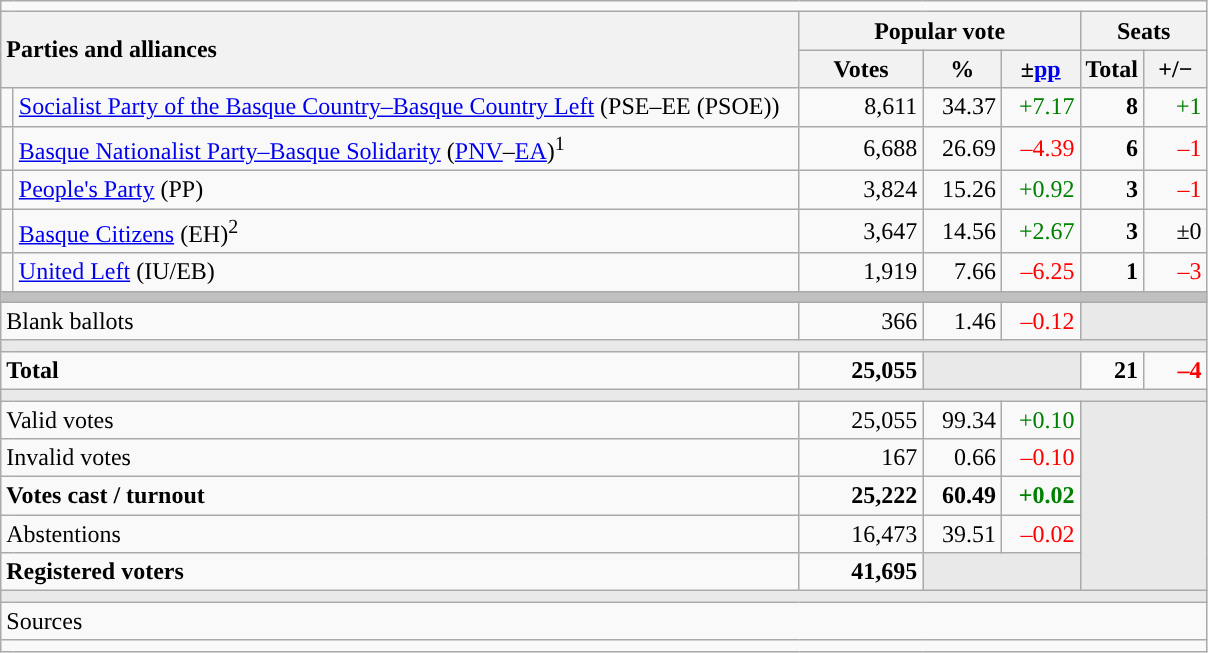<table class="wikitable" style="text-align:right;">
<tr>
<td colspan="7"></td>
</tr>
<tr>
<th style="text-align:left;" rowspan="2" colspan="2" width="525">Parties and alliances</th>
<th colspan="3">Popular vote</th>
<th colspan="2">Seats</th>
</tr>
<tr>
<th width="75">Votes</th>
<th width="45">%</th>
<th width="45">±<a href='#'>pp</a></th>
<th width="35">Total</th>
<th width="35">+/−</th>
</tr>
<tr>
<td width="1" style="color:inherit;background:"></td>
<td align="left"><a href='#'>Socialist Party of the Basque Country–Basque Country Left</a> (PSE–EE (PSOE))</td>
<td>8,611</td>
<td>34.37</td>
<td style="color:green;">+7.17</td>
<td><strong>8</strong></td>
<td style="color:green;">+1</td>
</tr>
<tr>
<td style="color:inherit;background:"></td>
<td align="left"><a href='#'>Basque Nationalist Party–Basque Solidarity</a> (<a href='#'>PNV</a>–<a href='#'>EA</a>)<sup>1</sup></td>
<td>6,688</td>
<td>26.69</td>
<td style="color:red;">–4.39</td>
<td><strong>6</strong></td>
<td style="color:red;">–1</td>
</tr>
<tr>
<td style="color:inherit;background:"></td>
<td align="left"><a href='#'>People's Party</a> (PP)</td>
<td>3,824</td>
<td>15.26</td>
<td style="color:green;">+0.92</td>
<td><strong>3</strong></td>
<td style="color:red;">–1</td>
</tr>
<tr>
<td style="color:inherit;background:"></td>
<td align="left"><a href='#'>Basque Citizens</a> (EH)<sup>2</sup></td>
<td>3,647</td>
<td>14.56</td>
<td style="color:green;">+2.67</td>
<td><strong>3</strong></td>
<td>±0</td>
</tr>
<tr>
<td style="color:inherit;background:"></td>
<td align="left"><a href='#'>United Left</a> (IU/EB)</td>
<td>1,919</td>
<td>7.66</td>
<td style="color:red;">–6.25</td>
<td><strong>1</strong></td>
<td style="color:red;">–3</td>
</tr>
<tr>
<td colspan="7" style="color:inherit;background:#C0C0C0"></td>
</tr>
<tr>
<td align="left" colspan="2">Blank ballots</td>
<td>366</td>
<td>1.46</td>
<td style="color:red;">–0.12</td>
<td style="color:inherit;background:#E9E9E9" colspan="2"></td>
</tr>
<tr>
<td colspan="7" style="color:inherit;background:#E9E9E9"></td>
</tr>
<tr style="font-weight:bold;">
<td align="left" colspan="2">Total</td>
<td>25,055</td>
<td bgcolor="#E9E9E9" colspan="2"></td>
<td>21</td>
<td style="color:red;">–4</td>
</tr>
<tr>
<td colspan="7" style="color:inherit;background:#E9E9E9"></td>
</tr>
<tr>
<td align="left" colspan="2">Valid votes</td>
<td>25,055</td>
<td>99.34</td>
<td style="color:green;">+0.10</td>
<td bgcolor="#E9E9E9" colspan="2" rowspan="5"></td>
</tr>
<tr>
<td align="left" colspan="2">Invalid votes</td>
<td>167</td>
<td>0.66</td>
<td style="color:red;">–0.10</td>
</tr>
<tr style="font-weight:bold;">
<td align="left" colspan="2">Votes cast / turnout</td>
<td>25,222</td>
<td>60.49</td>
<td style="color:green;">+0.02</td>
</tr>
<tr>
<td align="left" colspan="2">Abstentions</td>
<td>16,473</td>
<td>39.51</td>
<td style="color:red;">–0.02</td>
</tr>
<tr style="font-weight:bold;">
<td align="left" colspan="2">Registered voters</td>
<td>41,695</td>
<td bgcolor="#E9E9E9" colspan="2"></td>
</tr>
<tr>
<td colspan="7" style="color:inherit;background:#E9E9E9"></td>
</tr>
<tr>
<td align="left" colspan="7">Sources</td>
</tr>
<tr>
<td colspan="7" style="text-align:left; max-width:790px;"></td>
</tr>
</table>
